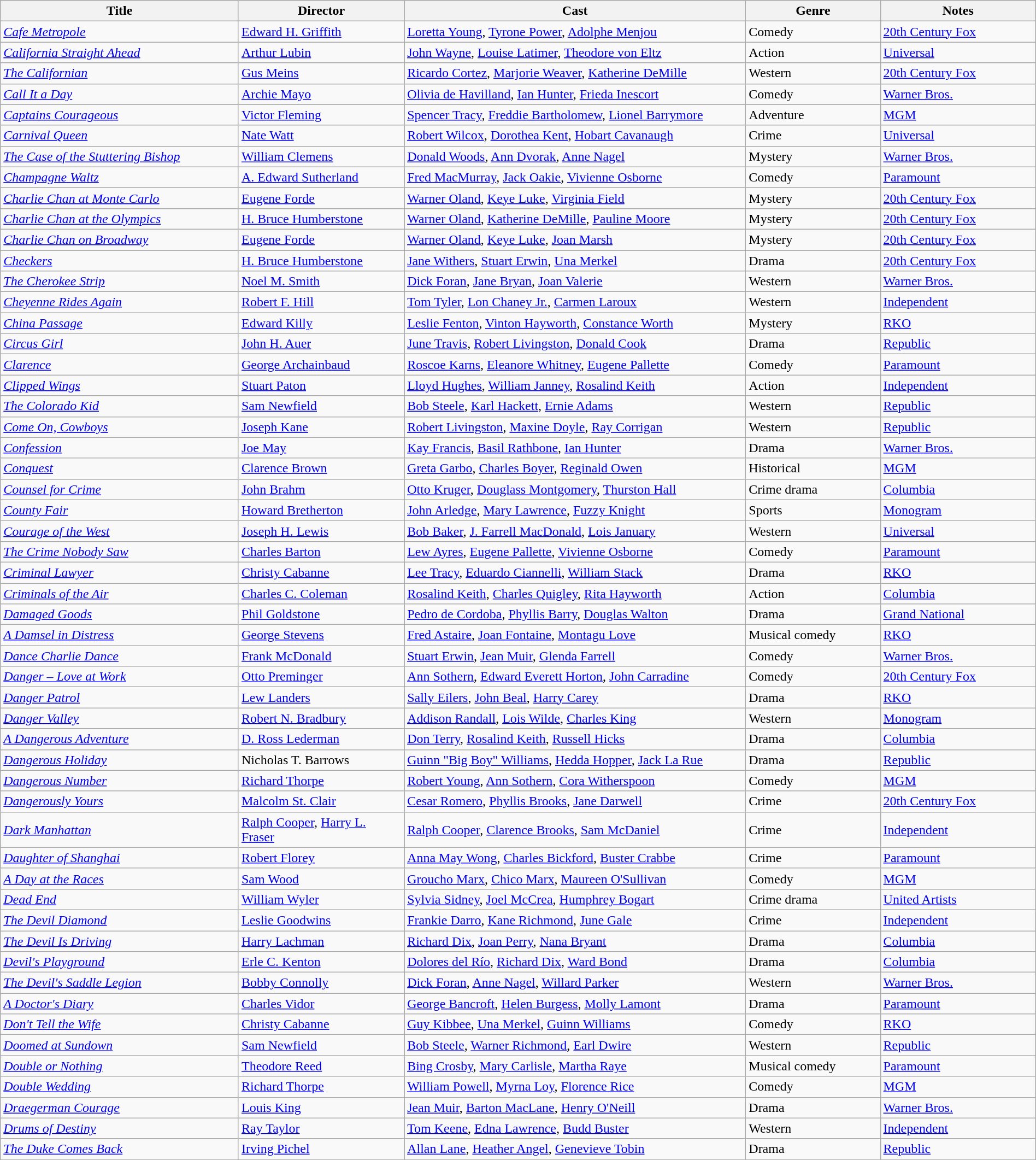<table class="wikitable" style="width:100%;">
<tr>
<th style="width:23%;">Title</th>
<th style="width:16%;">Director</th>
<th style="width:33%;">Cast</th>
<th style="width:13%;">Genre</th>
<th style="width:15%;">Notes</th>
</tr>
<tr>
<td><em><a href='#'>Cafe Metropole</a></em></td>
<td><a href='#'>Edward H. Griffith</a></td>
<td><a href='#'>Loretta Young</a>, <a href='#'>Tyrone Power</a>, <a href='#'>Adolphe Menjou</a></td>
<td>Comedy</td>
<td><a href='#'>20th Century Fox</a></td>
</tr>
<tr>
<td><em><a href='#'>California Straight Ahead</a></em></td>
<td><a href='#'>Arthur Lubin</a></td>
<td><a href='#'>John Wayne</a>, <a href='#'>Louise Latimer</a>, <a href='#'>Theodore von Eltz</a></td>
<td>Action</td>
<td><a href='#'>Universal</a></td>
</tr>
<tr>
<td><em><a href='#'>The Californian</a></em></td>
<td><a href='#'>Gus Meins</a></td>
<td><a href='#'>Ricardo Cortez</a>, <a href='#'>Marjorie Weaver</a>, <a href='#'>Katherine DeMille</a></td>
<td>Western</td>
<td><a href='#'>20th Century Fox</a></td>
</tr>
<tr>
<td><em><a href='#'>Call It a Day</a></em></td>
<td><a href='#'>Archie Mayo</a></td>
<td><a href='#'>Olivia de Havilland</a>, <a href='#'>Ian Hunter</a>, <a href='#'>Frieda Inescort</a></td>
<td>Comedy</td>
<td><a href='#'>Warner Bros.</a></td>
</tr>
<tr>
<td><em><a href='#'>Captains Courageous</a></em></td>
<td><a href='#'>Victor Fleming</a></td>
<td><a href='#'>Spencer Tracy</a>, <a href='#'>Freddie Bartholomew</a>, <a href='#'>Lionel Barrymore</a></td>
<td>Adventure</td>
<td><a href='#'>MGM</a></td>
</tr>
<tr>
<td><em><a href='#'>Carnival Queen</a></em></td>
<td><a href='#'>Nate Watt</a></td>
<td><a href='#'>Robert Wilcox</a>, <a href='#'>Dorothea Kent</a>, <a href='#'>Hobart Cavanaugh</a></td>
<td>Crime</td>
<td><a href='#'>Universal</a></td>
</tr>
<tr>
<td><em><a href='#'>The Case of the Stuttering Bishop</a></em></td>
<td><a href='#'>William Clemens</a></td>
<td><a href='#'>Donald Woods</a>, <a href='#'>Ann Dvorak</a>, <a href='#'>Anne Nagel</a></td>
<td>Mystery</td>
<td><a href='#'>Warner Bros.</a></td>
</tr>
<tr>
<td><em><a href='#'>Champagne Waltz</a></em></td>
<td><a href='#'>A. Edward Sutherland</a></td>
<td><a href='#'>Fred MacMurray</a>, <a href='#'>Jack Oakie</a>, <a href='#'>Vivienne Osborne</a></td>
<td>Comedy</td>
<td><a href='#'>Paramount</a></td>
</tr>
<tr>
<td><em><a href='#'>Charlie Chan at Monte Carlo</a></em></td>
<td><a href='#'>Eugene Forde</a></td>
<td><a href='#'>Warner Oland</a>, <a href='#'>Keye Luke</a>, <a href='#'>Virginia Field</a></td>
<td>Mystery</td>
<td><a href='#'>20th Century Fox</a></td>
</tr>
<tr>
<td><em><a href='#'>Charlie Chan at the Olympics</a></em></td>
<td><a href='#'>H. Bruce Humberstone</a></td>
<td><a href='#'>Warner Oland</a>, <a href='#'>Katherine DeMille</a>, <a href='#'>Pauline Moore</a></td>
<td>Mystery</td>
<td><a href='#'>20th Century Fox</a></td>
</tr>
<tr>
<td><em><a href='#'>Charlie Chan on Broadway</a></em></td>
<td><a href='#'>Eugene Forde</a></td>
<td><a href='#'>Warner Oland</a>, <a href='#'>Keye Luke</a>, <a href='#'>Joan Marsh</a></td>
<td>Mystery</td>
<td><a href='#'>20th Century Fox</a></td>
</tr>
<tr>
<td><em><a href='#'>Checkers</a></em></td>
<td><a href='#'>H. Bruce Humberstone</a></td>
<td><a href='#'>Jane Withers</a>, <a href='#'>Stuart Erwin</a>, <a href='#'>Una Merkel</a></td>
<td>Drama</td>
<td><a href='#'>20th Century Fox</a></td>
</tr>
<tr>
<td><em><a href='#'>The Cherokee Strip</a></em></td>
<td><a href='#'>Noel M. Smith</a></td>
<td><a href='#'>Dick Foran</a>, <a href='#'>Jane Bryan</a>, <a href='#'>Joan Valerie</a></td>
<td>Western</td>
<td><a href='#'>Warner Bros.</a></td>
</tr>
<tr>
<td><em><a href='#'>Cheyenne Rides Again</a></em></td>
<td><a href='#'>Robert F. Hill</a></td>
<td><a href='#'>Tom Tyler</a>, <a href='#'>Lon Chaney Jr.</a>, <a href='#'>Carmen Laroux</a></td>
<td>Western</td>
<td><a href='#'>Independent</a></td>
</tr>
<tr>
<td><em><a href='#'>China Passage</a></em></td>
<td><a href='#'>Edward Killy</a></td>
<td><a href='#'>Leslie Fenton</a>, <a href='#'>Vinton Hayworth</a>, <a href='#'>Constance Worth</a></td>
<td>Mystery</td>
<td><a href='#'>RKO</a></td>
</tr>
<tr>
<td><em><a href='#'>Circus Girl</a></em></td>
<td><a href='#'>John H. Auer</a></td>
<td><a href='#'>June Travis</a>, <a href='#'>Robert Livingston</a>, <a href='#'>Donald Cook</a></td>
<td>Drama</td>
<td><a href='#'>Republic</a></td>
</tr>
<tr>
<td><em><a href='#'>Clarence</a></em></td>
<td><a href='#'>George Archainbaud</a></td>
<td><a href='#'>Roscoe Karns</a>, <a href='#'>Eleanore Whitney</a>, <a href='#'>Eugene Pallette</a></td>
<td>Comedy</td>
<td><a href='#'>Paramount</a></td>
</tr>
<tr>
<td><em><a href='#'>Clipped Wings</a></em></td>
<td><a href='#'>Stuart Paton</a></td>
<td><a href='#'>Lloyd Hughes</a>, <a href='#'>William Janney</a>, <a href='#'>Rosalind Keith</a></td>
<td>Action</td>
<td><a href='#'>Independent</a></td>
</tr>
<tr>
<td><em><a href='#'>The Colorado Kid</a></em></td>
<td><a href='#'>Sam Newfield</a></td>
<td><a href='#'>Bob Steele</a>, <a href='#'>Karl Hackett</a>, <a href='#'>Ernie Adams</a></td>
<td>Western</td>
<td><a href='#'>Republic</a></td>
</tr>
<tr>
<td><em><a href='#'>Come On, Cowboys</a></em></td>
<td><a href='#'>Joseph Kane</a></td>
<td><a href='#'>Robert Livingston</a>, <a href='#'>Maxine Doyle</a>, <a href='#'>Ray Corrigan</a></td>
<td>Western</td>
<td><a href='#'>Republic</a></td>
</tr>
<tr>
<td><em><a href='#'>Confession</a></em></td>
<td><a href='#'>Joe May</a></td>
<td><a href='#'>Kay Francis</a>, <a href='#'>Basil Rathbone</a>, <a href='#'>Ian Hunter</a></td>
<td>Drama</td>
<td><a href='#'>Warner Bros.</a></td>
</tr>
<tr>
<td><em><a href='#'>Conquest</a></em></td>
<td><a href='#'>Clarence Brown</a></td>
<td><a href='#'>Greta Garbo</a>, <a href='#'>Charles Boyer</a>, <a href='#'>Reginald Owen</a></td>
<td>Historical</td>
<td><a href='#'>MGM</a></td>
</tr>
<tr>
<td><em><a href='#'>Counsel for Crime</a></em></td>
<td><a href='#'>John Brahm</a></td>
<td><a href='#'>Otto Kruger</a>, <a href='#'>Douglass Montgomery</a>, <a href='#'>Thurston Hall</a></td>
<td>Crime drama</td>
<td><a href='#'>Columbia</a></td>
</tr>
<tr>
<td><em><a href='#'>County Fair</a></em></td>
<td><a href='#'>Howard Bretherton </a></td>
<td><a href='#'>John Arledge</a>, <a href='#'>Mary Lawrence</a>, <a href='#'>Fuzzy Knight</a></td>
<td>Sports</td>
<td><a href='#'>Monogram</a></td>
</tr>
<tr>
<td><em><a href='#'>Courage of the West</a></em></td>
<td><a href='#'>Joseph H. Lewis</a></td>
<td><a href='#'>Bob Baker</a>, <a href='#'>J. Farrell MacDonald</a>, <a href='#'>Lois January</a></td>
<td>Western</td>
<td><a href='#'>Universal</a></td>
</tr>
<tr>
<td><em><a href='#'>The Crime Nobody Saw</a></em></td>
<td><a href='#'>Charles Barton</a></td>
<td><a href='#'>Lew Ayres</a>, <a href='#'>Eugene Pallette</a>, <a href='#'>Vivienne Osborne</a></td>
<td>Comedy</td>
<td><a href='#'>Paramount</a></td>
</tr>
<tr>
<td><em><a href='#'>Criminal Lawyer</a></em></td>
<td><a href='#'>Christy Cabanne</a></td>
<td><a href='#'>Lee Tracy</a>, <a href='#'>Eduardo Ciannelli</a>, <a href='#'>William Stack</a></td>
<td>Drama</td>
<td><a href='#'>RKO</a></td>
</tr>
<tr>
<td><em><a href='#'>Criminals of the Air</a></em></td>
<td><a href='#'>Charles C. Coleman</a></td>
<td><a href='#'>Rosalind Keith</a>, <a href='#'>Charles Quigley</a>, <a href='#'>Rita Hayworth</a></td>
<td>Action</td>
<td><a href='#'>Columbia</a></td>
</tr>
<tr>
<td><em><a href='#'>Damaged Goods</a></em></td>
<td><a href='#'>Phil Goldstone</a></td>
<td><a href='#'>Pedro de Cordoba</a>, <a href='#'>Phyllis Barry</a>, <a href='#'>Douglas Walton</a></td>
<td>Drama</td>
<td><a href='#'>Grand National</a></td>
</tr>
<tr>
<td><em><a href='#'>A Damsel in Distress</a></em></td>
<td><a href='#'>George Stevens</a></td>
<td><a href='#'>Fred Astaire</a>, <a href='#'>Joan Fontaine</a>, <a href='#'>Montagu Love</a></td>
<td>Musical comedy</td>
<td><a href='#'>RKO</a></td>
</tr>
<tr>
<td><em><a href='#'>Dance Charlie Dance</a></em></td>
<td><a href='#'>Frank McDonald</a></td>
<td><a href='#'>Stuart Erwin</a>, <a href='#'>Jean Muir</a>, <a href='#'>Glenda Farrell</a></td>
<td>Comedy</td>
<td><a href='#'>Warner Bros.</a></td>
</tr>
<tr>
<td><em><a href='#'>Danger – Love at Work</a></em></td>
<td><a href='#'>Otto Preminger</a></td>
<td><a href='#'>Ann Sothern</a>, <a href='#'>Edward Everett Horton</a>, <a href='#'>John Carradine</a></td>
<td>Comedy</td>
<td><a href='#'>20th Century Fox</a></td>
</tr>
<tr>
<td><em><a href='#'>Danger Patrol</a></em></td>
<td><a href='#'>Lew Landers</a></td>
<td><a href='#'>Sally Eilers</a>, <a href='#'>John Beal</a>, <a href='#'>Harry Carey</a></td>
<td>Drama</td>
<td><a href='#'>RKO</a></td>
</tr>
<tr>
<td><em><a href='#'>Danger Valley</a></em></td>
<td><a href='#'>Robert N. Bradbury</a></td>
<td><a href='#'>Addison Randall</a>, <a href='#'>Lois Wilde</a>, <a href='#'>Charles King</a></td>
<td>Western</td>
<td><a href='#'>Monogram</a></td>
</tr>
<tr>
<td><em><a href='#'>A Dangerous Adventure</a></em></td>
<td><a href='#'>D. Ross Lederman</a></td>
<td><a href='#'>Don Terry</a>, <a href='#'>Rosalind Keith</a>, <a href='#'>Russell Hicks</a></td>
<td>Drama</td>
<td><a href='#'>Columbia</a></td>
</tr>
<tr>
<td><em><a href='#'>Dangerous Holiday</a></em></td>
<td>Nicholas T. Barrows</td>
<td><a href='#'>Guinn "Big Boy" Williams</a>, <a href='#'>Hedda Hopper</a>, <a href='#'>Jack La Rue</a></td>
<td>Drama</td>
<td><a href='#'>Republic</a></td>
</tr>
<tr>
<td><em><a href='#'>Dangerous Number</a></em></td>
<td><a href='#'>Richard Thorpe</a></td>
<td><a href='#'>Robert Young</a>, <a href='#'>Ann Sothern</a>, <a href='#'>Cora Witherspoon</a></td>
<td>Comedy</td>
<td><a href='#'>MGM</a></td>
</tr>
<tr>
<td><em><a href='#'>Dangerously Yours</a></em></td>
<td><a href='#'>Malcolm St. Clair</a></td>
<td><a href='#'>Cesar Romero</a>, <a href='#'>Phyllis Brooks</a>, <a href='#'>Jane Darwell</a></td>
<td>Crime</td>
<td><a href='#'>20th Century Fox</a></td>
</tr>
<tr>
<td><em><a href='#'>Dark Manhattan</a></em></td>
<td><a href='#'>Ralph Cooper</a>, <a href='#'>Harry L. Fraser</a></td>
<td><a href='#'>Ralph Cooper</a>, <a href='#'>Clarence Brooks</a>, <a href='#'>Sam McDaniel</a></td>
<td>Crime</td>
<td><a href='#'>Independent</a></td>
</tr>
<tr>
<td><em><a href='#'>Daughter of Shanghai</a></em></td>
<td><a href='#'>Robert Florey</a></td>
<td><a href='#'>Anna May Wong</a>, <a href='#'>Charles Bickford</a>, <a href='#'>Buster Crabbe</a></td>
<td>Crime</td>
<td><a href='#'>Paramount</a></td>
</tr>
<tr>
<td><em><a href='#'>A Day at the Races</a></em></td>
<td><a href='#'>Sam Wood</a></td>
<td><a href='#'>Groucho Marx</a>, <a href='#'>Chico Marx</a>, <a href='#'>Maureen O'Sullivan</a></td>
<td>Comedy</td>
<td><a href='#'>MGM</a></td>
</tr>
<tr>
<td><em><a href='#'>Dead End</a></em></td>
<td><a href='#'>William Wyler</a></td>
<td><a href='#'>Sylvia Sidney</a>, <a href='#'>Joel McCrea</a>, <a href='#'>Humphrey Bogart</a></td>
<td>Crime drama</td>
<td><a href='#'>United Artists</a></td>
</tr>
<tr>
<td><em><a href='#'>The Devil Diamond</a></em></td>
<td><a href='#'>Leslie Goodwins</a></td>
<td><a href='#'>Frankie Darro</a>, <a href='#'>Kane Richmond</a>, <a href='#'>June Gale</a></td>
<td>Crime</td>
<td><a href='#'>Independent</a></td>
</tr>
<tr>
<td><em><a href='#'>The Devil Is Driving</a></em></td>
<td><a href='#'>Harry Lachman</a></td>
<td><a href='#'>Richard Dix</a>, <a href='#'>Joan Perry</a>, <a href='#'>Nana Bryant</a></td>
<td>Drama</td>
<td><a href='#'>Columbia</a></td>
</tr>
<tr>
<td><em><a href='#'>Devil's Playground</a></em></td>
<td><a href='#'>Erle C. Kenton</a></td>
<td><a href='#'>Dolores del Río</a>, <a href='#'>Richard Dix</a>, <a href='#'>Ward Bond</a></td>
<td>Drama</td>
<td><a href='#'>Columbia</a></td>
</tr>
<tr>
<td><em><a href='#'>The Devil's Saddle Legion</a></em></td>
<td><a href='#'>Bobby Connolly</a></td>
<td><a href='#'>Dick Foran</a>, <a href='#'>Anne Nagel</a>, <a href='#'>Willard Parker</a></td>
<td>Western</td>
<td><a href='#'>Warner Bros.</a></td>
</tr>
<tr>
<td><em><a href='#'>A Doctor's Diary</a></em></td>
<td><a href='#'>Charles Vidor</a></td>
<td><a href='#'>George Bancroft</a>, <a href='#'>Helen Burgess</a>, <a href='#'>Molly Lamont</a></td>
<td>Drama</td>
<td><a href='#'>Paramount</a></td>
</tr>
<tr>
<td><em><a href='#'>Don't Tell the Wife</a></em></td>
<td><a href='#'>Christy Cabanne</a></td>
<td><a href='#'>Guy Kibbee</a>, <a href='#'>Una Merkel</a>, <a href='#'>Guinn Williams</a></td>
<td>Comedy</td>
<td><a href='#'>RKO</a></td>
</tr>
<tr>
<td><em><a href='#'>Doomed at Sundown</a></em></td>
<td><a href='#'>Sam Newfield</a></td>
<td><a href='#'>Bob Steele</a>, <a href='#'>Warner Richmond</a>, <a href='#'>Earl Dwire</a></td>
<td>Western</td>
<td><a href='#'>Republic</a></td>
</tr>
<tr>
<td><em><a href='#'>Double or Nothing</a></em></td>
<td><a href='#'>Theodore Reed</a></td>
<td><a href='#'>Bing Crosby</a>, <a href='#'>Mary Carlisle</a>, <a href='#'>Martha Raye</a></td>
<td>Musical comedy</td>
<td><a href='#'>Paramount</a></td>
</tr>
<tr>
<td><em><a href='#'>Double Wedding</a></em></td>
<td><a href='#'>Richard Thorpe</a></td>
<td><a href='#'>William Powell</a>, <a href='#'>Myrna Loy</a>, <a href='#'>Florence Rice</a></td>
<td>Comedy</td>
<td><a href='#'>MGM</a></td>
</tr>
<tr>
<td><em><a href='#'>Draegerman Courage</a></em></td>
<td><a href='#'>Louis King</a></td>
<td><a href='#'>Jean Muir</a>, <a href='#'>Barton MacLane</a>, <a href='#'>Henry O'Neill</a></td>
<td>Drama</td>
<td><a href='#'>Warner Bros.</a></td>
</tr>
<tr>
<td><em><a href='#'>Drums of Destiny</a></em></td>
<td><a href='#'>Ray Taylor</a></td>
<td><a href='#'>Tom Keene</a>, <a href='#'>Edna Lawrence</a>, <a href='#'>Budd Buster</a></td>
<td>Western</td>
<td><a href='#'>Independent</a></td>
</tr>
<tr>
<td><em><a href='#'>The Duke Comes Back</a></em></td>
<td><a href='#'>Irving Pichel</a></td>
<td><a href='#'>Allan Lane</a>, <a href='#'>Heather Angel</a>, <a href='#'>Genevieve Tobin</a></td>
<td>Drama</td>
<td><a href='#'>Republic</a></td>
</tr>
<tr>
</tr>
</table>
